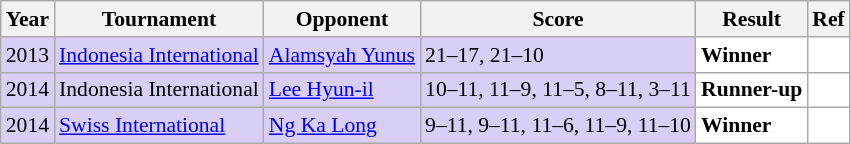<table class="sortable wikitable" style="font-size: 90%">
<tr>
<th>Year</th>
<th>Tournament</th>
<th>Opponent</th>
<th>Score</th>
<th>Result</th>
<th>Ref</th>
</tr>
<tr style="background:#D8CEF6">
<td align="center">2013</td>
<td align="left"><a href='#'>Indonesia International</a></td>
<td align="left"> <a href='#'>Alamsyah Yunus</a></td>
<td align="left">21–17, 21–10</td>
<td style="text-align: left; background:white"> <strong>Winner</strong></td>
<td style="text-align:center; background:white"></td>
</tr>
<tr style="background:#D8CEF6">
<td align="center">2014</td>
<td align="left">Indonesia International</td>
<td align="left"> <a href='#'>Lee Hyun-il</a></td>
<td align="left">10–11, 11–9, 11–5, 8–11, 3–11</td>
<td style="text-align: left; background:white"> <strong>Runner-up</strong></td>
<td style="text-align:center; background:white"></td>
</tr>
<tr style="background:#D8CEF6">
<td align="center">2014</td>
<td align="left"><a href='#'>Swiss International</a></td>
<td align="left"> <a href='#'>Ng Ka Long</a></td>
<td align="left">9–11, 9–11, 11–6, 11–9, 11–10</td>
<td style="text-align: left; background:white"> <strong>Winner</strong></td>
<td style="text-align:center; background:white"></td>
</tr>
</table>
